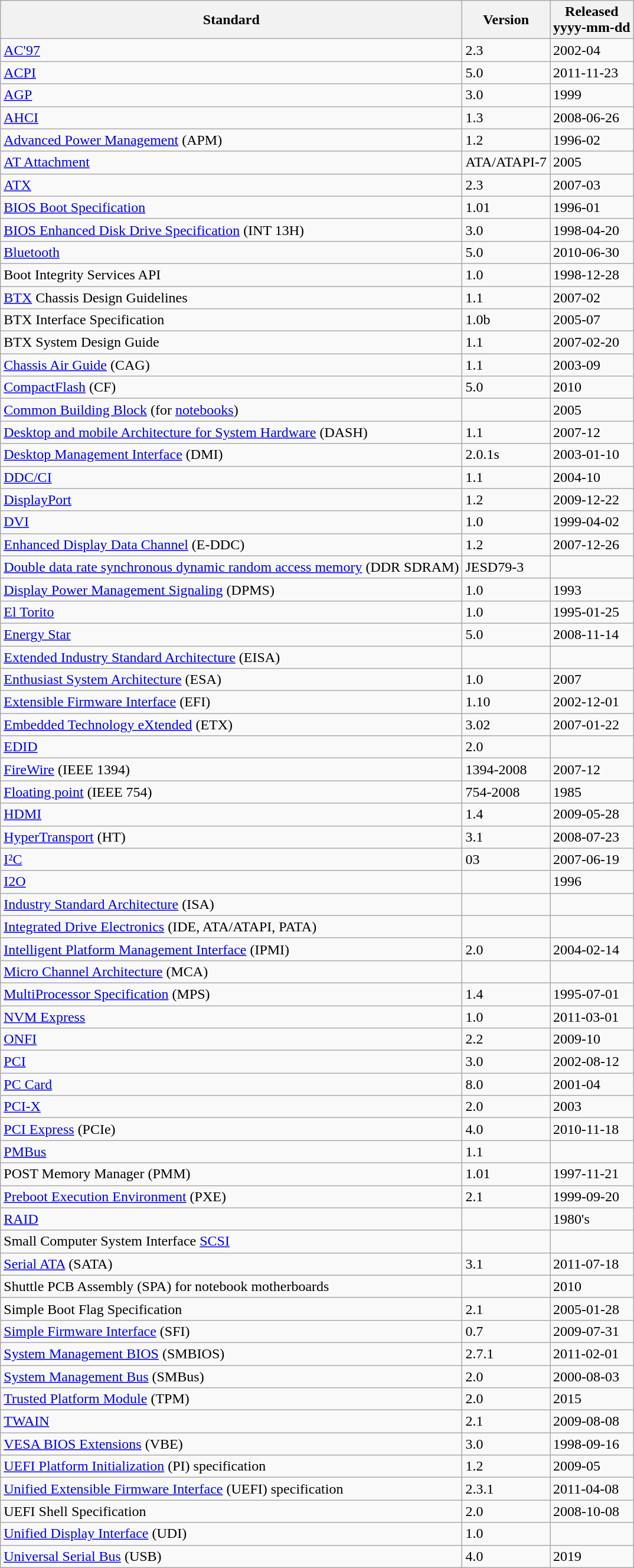<table class="wikitable sortable">
<tr>
<th>Standard</th>
<th>Version</th>
<th>Released<br>yyyy-mm-dd</th>
</tr>
<tr>
<td><a href='#'>AC'97</a></td>
<td>2.3</td>
<td>2002-04</td>
</tr>
<tr>
<td><a href='#'>ACPI</a></td>
<td>5.0</td>
<td>2011-11-23</td>
</tr>
<tr>
<td><a href='#'>AGP</a></td>
<td>3.0</td>
<td>1999</td>
</tr>
<tr>
<td><a href='#'>AHCI</a></td>
<td>1.3</td>
<td>2008-06-26</td>
</tr>
<tr>
<td><a href='#'>Advanced Power Management</a> (APM)</td>
<td>1.2</td>
<td>1996-02</td>
</tr>
<tr>
<td><a href='#'>AT Attachment</a></td>
<td>ATA/ATAPI-7</td>
<td>2005</td>
</tr>
<tr>
<td><a href='#'>ATX</a></td>
<td>2.3</td>
<td>2007-03</td>
</tr>
<tr>
<td><a href='#'>BIOS Boot Specification</a></td>
<td>1.01</td>
<td>1996-01</td>
</tr>
<tr>
<td><a href='#'>BIOS Enhanced Disk Drive Specification</a> (INT 13H)</td>
<td>3.0</td>
<td>1998-04-20</td>
</tr>
<tr>
<td><a href='#'>Bluetooth</a></td>
<td>5.0</td>
<td>2010-06-30</td>
</tr>
<tr>
<td>Boot Integrity Services API</td>
<td>1.0</td>
<td>1998-12-28</td>
</tr>
<tr>
<td><a href='#'>BTX</a> Chassis Design Guidelines</td>
<td>1.1</td>
<td>2007-02</td>
</tr>
<tr>
<td>BTX Interface Specification</td>
<td>1.0b</td>
<td>2005-07</td>
</tr>
<tr>
<td>BTX System Design Guide</td>
<td>1.1</td>
<td>2007-02-20</td>
</tr>
<tr>
<td><a href='#'>Chassis Air Guide</a> (CAG)</td>
<td>1.1</td>
<td>2003-09</td>
</tr>
<tr>
<td><a href='#'>CompactFlash</a> (CF)</td>
<td>5.0</td>
<td>2010</td>
</tr>
<tr>
<td><a href='#'>Common Building Block</a> (for <a href='#'>notebooks</a>)</td>
<td></td>
<td>2005</td>
</tr>
<tr>
<td><a href='#'>Desktop and mobile Architecture for System Hardware</a> (DASH)</td>
<td>1.1</td>
<td>2007-12</td>
</tr>
<tr>
<td><a href='#'>Desktop Management Interface</a> (DMI)</td>
<td>2.0.1s</td>
<td>2003-01-10</td>
</tr>
<tr>
<td><a href='#'>DDC/CI</a></td>
<td>1.1</td>
<td>2004-10</td>
</tr>
<tr>
<td><a href='#'>DisplayPort</a></td>
<td>1.2</td>
<td>2009-12-22</td>
</tr>
<tr>
<td><a href='#'>DVI</a></td>
<td>1.0</td>
<td>1999-04-02</td>
</tr>
<tr>
<td><a href='#'>Enhanced Display Data Channel</a> (E-DDC)</td>
<td>1.2</td>
<td>2007-12-26</td>
</tr>
<tr>
<td><a href='#'>Double data rate synchronous dynamic random access memory</a> (DDR SDRAM)</td>
<td>JESD79-3</td>
<td></td>
</tr>
<tr>
<td><a href='#'>Display Power Management Signaling</a> (DPMS)</td>
<td>1.0</td>
<td>1993</td>
</tr>
<tr>
<td><a href='#'>El Torito</a></td>
<td>1.0</td>
<td>1995-01-25</td>
</tr>
<tr>
<td><a href='#'>Energy Star</a></td>
<td>5.0</td>
<td>2008-11-14</td>
</tr>
<tr>
<td><a href='#'>Extended Industry Standard Architecture</a> (EISA)</td>
<td></td>
<td></td>
</tr>
<tr>
<td><a href='#'>Enthusiast System Architecture</a> (ESA)</td>
<td>1.0</td>
<td>2007</td>
</tr>
<tr>
<td><a href='#'>Extensible Firmware Interface</a> (EFI)</td>
<td>1.10</td>
<td>2002-12-01</td>
</tr>
<tr>
<td><a href='#'>Embedded Technology eXtended</a> (ETX)</td>
<td>3.02</td>
<td>2007-01-22</td>
</tr>
<tr>
<td><a href='#'>EDID</a></td>
<td>2.0</td>
<td></td>
</tr>
<tr>
<td><a href='#'>FireWire</a> (IEEE 1394)</td>
<td>1394-2008</td>
<td>2007-12</td>
</tr>
<tr>
<td><a href='#'>Floating point</a> (IEEE 754)</td>
<td>754-2008</td>
<td>1985</td>
</tr>
<tr>
<td><a href='#'>HDMI</a></td>
<td>1.4</td>
<td>2009-05-28</td>
</tr>
<tr>
<td><a href='#'>HyperTransport</a> (HT)</td>
<td>3.1</td>
<td>2008-07-23</td>
</tr>
<tr>
<td><a href='#'>I²C</a></td>
<td>03</td>
<td>2007-06-19</td>
</tr>
<tr>
<td><a href='#'>I2O</a></td>
<td></td>
<td>1996</td>
</tr>
<tr>
<td><a href='#'>Industry Standard Architecture</a> (ISA)</td>
<td></td>
<td></td>
</tr>
<tr>
<td><a href='#'>Integrated Drive Electronics</a> (IDE, ATA/ATAPI, PATA)</td>
<td></td>
<td></td>
</tr>
<tr>
<td><a href='#'>Intelligent Platform Management Interface</a> (IPMI)</td>
<td>2.0</td>
<td>2004-02-14</td>
</tr>
<tr>
<td><a href='#'>Micro Channel Architecture</a> (MCA)</td>
<td></td>
<td></td>
</tr>
<tr>
<td><a href='#'>MultiProcessor Specification</a> (MPS)</td>
<td>1.4</td>
<td>1995-07-01</td>
</tr>
<tr>
<td><a href='#'>NVM Express</a></td>
<td>1.0</td>
<td>2011-03-01</td>
</tr>
<tr>
<td><a href='#'>ONFI</a></td>
<td>2.2</td>
<td>2009-10</td>
</tr>
<tr>
<td><a href='#'>PCI</a></td>
<td>3.0</td>
<td>2002-08-12</td>
</tr>
<tr>
<td><a href='#'>PC Card</a></td>
<td>8.0</td>
<td>2001-04</td>
</tr>
<tr>
<td><a href='#'>PCI-X</a></td>
<td>2.0</td>
<td>2003</td>
</tr>
<tr>
<td><a href='#'>PCI Express</a> (PCIe)</td>
<td>4.0</td>
<td>2010-11-18</td>
</tr>
<tr>
<td><a href='#'>PMBus</a></td>
<td>1.1</td>
<td></td>
</tr>
<tr>
<td>POST Memory Manager (PMM)</td>
<td>1.01</td>
<td>1997-11-21</td>
</tr>
<tr>
<td><a href='#'>Preboot Execution Environment</a> (PXE)</td>
<td>2.1</td>
<td>1999-09-20</td>
</tr>
<tr>
<td><a href='#'>RAID</a></td>
<td></td>
<td>1980's</td>
</tr>
<tr>
<td>Small Computer System Interface <a href='#'>SCSI</a></td>
<td></td>
<td></td>
</tr>
<tr>
<td><a href='#'>Serial ATA</a> (SATA)</td>
<td>3.1</td>
<td>2011-07-18</td>
</tr>
<tr>
<td>Shuttle PCB Assembly (SPA) for notebook motherboards</td>
<td></td>
<td>2010</td>
</tr>
<tr>
<td>Simple Boot Flag Specification</td>
<td>2.1</td>
<td>2005-01-28</td>
</tr>
<tr>
<td><a href='#'>Simple Firmware Interface</a> (SFI)</td>
<td>0.7</td>
<td>2009-07-31</td>
</tr>
<tr>
<td><a href='#'>System Management BIOS</a> (SMBIOS)</td>
<td>2.7.1</td>
<td>2011-02-01</td>
</tr>
<tr>
<td><a href='#'>System Management Bus</a> (SMBus)</td>
<td>2.0</td>
<td>2000-08-03</td>
</tr>
<tr>
<td><a href='#'>Trusted Platform Module</a> (TPM)</td>
<td>2.0</td>
<td>2015</td>
</tr>
<tr>
<td><a href='#'>TWAIN</a></td>
<td>2.1</td>
<td>2009-08-08</td>
</tr>
<tr>
<td><a href='#'>VESA BIOS Extensions</a> (VBE)</td>
<td>3.0</td>
<td>1998-09-16</td>
</tr>
<tr>
<td><a href='#'>UEFI Platform Initialization</a> (PI) specification</td>
<td>1.2</td>
<td>2009-05</td>
</tr>
<tr>
<td><a href='#'>Unified Extensible Firmware Interface</a> (UEFI) specification</td>
<td>2.3.1</td>
<td>2011-04-08</td>
</tr>
<tr>
<td>UEFI Shell Specification</td>
<td>2.0</td>
<td>2008-10-08</td>
</tr>
<tr>
<td><a href='#'>Unified Display Interface</a> (UDI)</td>
<td>1.0</td>
<td></td>
</tr>
<tr>
<td><a href='#'>Universal Serial Bus</a> (USB)</td>
<td>4.0</td>
<td>2019</td>
</tr>
</table>
